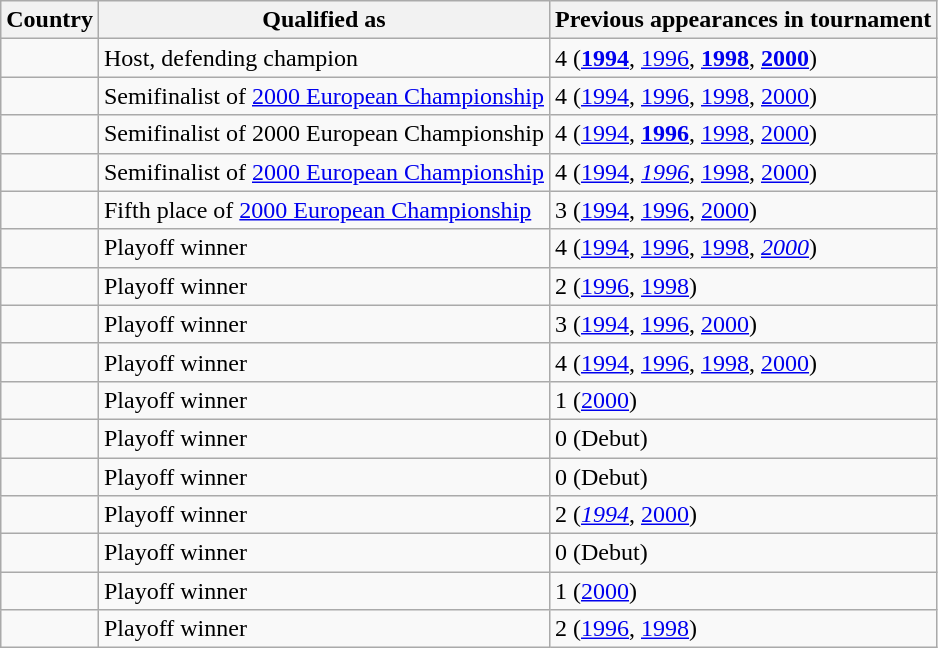<table class="wikitable sortable">
<tr>
<th>Country</th>
<th>Qualified as</th>
<th>Previous appearances in tournament</th>
</tr>
<tr>
<td></td>
<td>Host, defending champion</td>
<td>4 (<strong><a href='#'>1994</a></strong>, <a href='#'>1996</a>, <strong><a href='#'>1998</a></strong>, <strong><a href='#'>2000</a></strong>)</td>
</tr>
<tr>
<td></td>
<td>Semifinalist of <a href='#'>2000 European Championship</a></td>
<td>4 (<a href='#'>1994</a>, <a href='#'>1996</a>, <a href='#'>1998</a>, <a href='#'>2000</a>)</td>
</tr>
<tr>
<td></td>
<td>Semifinalist of 2000 European Championship</td>
<td>4 (<a href='#'>1994</a>, <strong><a href='#'>1996</a></strong>, <a href='#'>1998</a>, <a href='#'>2000</a>)</td>
</tr>
<tr>
<td></td>
<td>Semifinalist of <a href='#'>2000 European Championship</a></td>
<td>4 (<a href='#'>1994</a>, <em><a href='#'>1996</a></em>, <a href='#'>1998</a>, <a href='#'>2000</a>)</td>
</tr>
<tr>
<td></td>
<td>Fifth place of <a href='#'>2000 European Championship</a></td>
<td>3 (<a href='#'>1994</a>, <a href='#'>1996</a>, <a href='#'>2000</a>)</td>
</tr>
<tr>
<td></td>
<td>Playoff winner</td>
<td>4 (<a href='#'>1994</a>, <a href='#'>1996</a>, <a href='#'>1998</a>, <em><a href='#'>2000</a></em>)</td>
</tr>
<tr>
<td></td>
<td>Playoff winner</td>
<td>2 (<a href='#'>1996</a>, <a href='#'>1998</a>)</td>
</tr>
<tr>
<td></td>
<td>Playoff winner</td>
<td>3 (<a href='#'>1994</a>, <a href='#'>1996</a>, <a href='#'>2000</a>)</td>
</tr>
<tr>
<td></td>
<td>Playoff winner</td>
<td>4 (<a href='#'>1994</a>, <a href='#'>1996</a>, <a href='#'>1998</a>, <a href='#'>2000</a>)</td>
</tr>
<tr>
<td></td>
<td>Playoff winner</td>
<td>1 (<a href='#'>2000</a>)</td>
</tr>
<tr>
<td></td>
<td>Playoff winner</td>
<td>0 (Debut)</td>
</tr>
<tr>
<td></td>
<td>Playoff winner</td>
<td>0 (Debut)</td>
</tr>
<tr>
<td></td>
<td>Playoff winner</td>
<td>2 (<em><a href='#'>1994</a></em>, <a href='#'>2000</a>)</td>
</tr>
<tr>
<td></td>
<td>Playoff winner</td>
<td>0 (Debut)</td>
</tr>
<tr>
<td></td>
<td>Playoff winner</td>
<td>1 (<a href='#'>2000</a>)</td>
</tr>
<tr>
<td></td>
<td>Playoff winner</td>
<td>2 (<a href='#'>1996</a>, <a href='#'>1998</a>)</td>
</tr>
</table>
